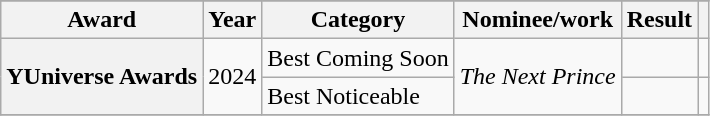<table class="wikitable sortable plainrowheaders">
<tr style="background:#ccc; text-align:center;">
</tr>
<tr>
<th scope="col">Award</th>
<th scope="col">Year</th>
<th scope="col">Category</th>
<th scope="col">Nominee/work</th>
<th scope="col">Result</th>
<th scope="col" class="unsortable"></th>
</tr>
<tr>
<th scope="row" rowspan=2>YUniverse Awards</th>
<td style="text-align:center;" rowspan=2>2024</td>
<td>Best Coming Soon</td>
<td rowspan=2><em>The Next Prince</em></td>
<td></td>
<td style="text-align:center;"></td>
</tr>
<tr>
<td>Best Noticeable</td>
<td></td>
<td style="text-align:center;"></td>
</tr>
<tr>
</tr>
</table>
